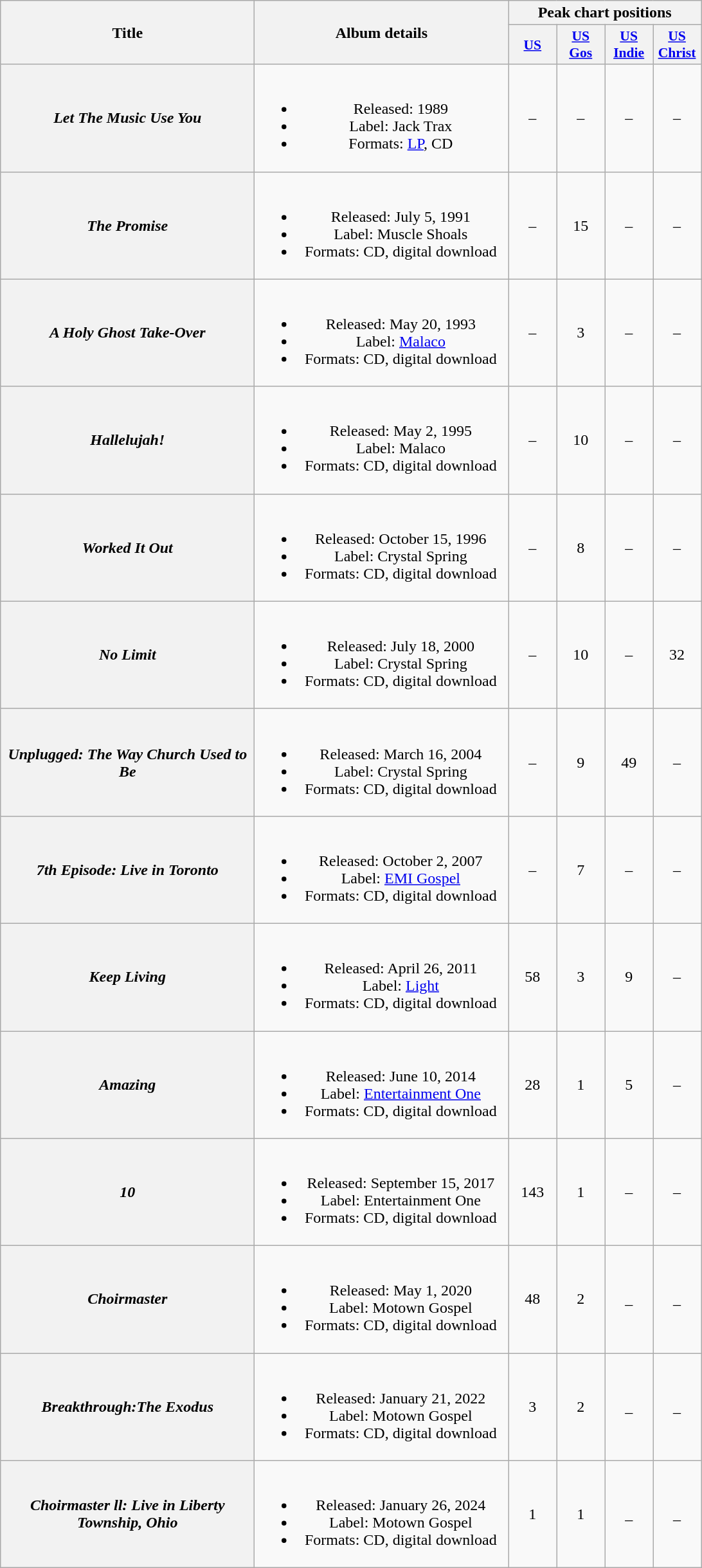<table class="wikitable plainrowheaders" style="text-align:center;">
<tr>
<th scope="col" rowspan="2" style="width:16em;">Title</th>
<th scope="col" rowspan="2" style="width:16em;">Album details</th>
<th scope="col" colspan="4">Peak chart positions</th>
</tr>
<tr>
<th style="width:3em; font-size:90%"><a href='#'>US</a></th>
<th style="width:3em; font-size:90%"><a href='#'>US<br>Gos</a></th>
<th style="width:3em; font-size:90%"><a href='#'>US<br>Indie</a></th>
<th style="width:3em; font-size:90%"><a href='#'>US<br>Christ</a></th>
</tr>
<tr>
<th scope="row"><em>Let The Music Use You</em></th>
<td><br><ul><li>Released: 1989</li><li>Label: Jack Trax</li><li>Formats: <a href='#'>LP</a>, CD</li></ul></td>
<td>–</td>
<td>–</td>
<td>–</td>
<td>–</td>
</tr>
<tr>
<th scope="row"><em>The Promise</em></th>
<td><br><ul><li>Released: July 5, 1991</li><li>Label: Muscle Shoals</li><li>Formats: CD, digital download</li></ul></td>
<td>–</td>
<td>15</td>
<td>–</td>
<td>–</td>
</tr>
<tr>
<th scope="row"><em>A Holy Ghost Take-Over</em></th>
<td><br><ul><li>Released: May 20, 1993</li><li>Label: <a href='#'>Malaco</a></li><li>Formats: CD, digital download</li></ul></td>
<td>–</td>
<td>3</td>
<td>–</td>
<td>–</td>
</tr>
<tr>
<th scope="row"><em>Hallelujah!</em></th>
<td><br><ul><li>Released: May 2, 1995</li><li>Label: Malaco</li><li>Formats: CD, digital download</li></ul></td>
<td>–</td>
<td>10</td>
<td>–</td>
<td>–</td>
</tr>
<tr>
<th scope="row"><em>Worked It Out</em></th>
<td><br><ul><li>Released: October 15, 1996</li><li>Label: Crystal Spring</li><li>Formats: CD, digital download</li></ul></td>
<td>–</td>
<td>8</td>
<td>–</td>
<td>–</td>
</tr>
<tr>
<th scope="row"><em>No Limit</em></th>
<td><br><ul><li>Released: July 18, 2000</li><li>Label: Crystal Spring</li><li>Formats: CD, digital download</li></ul></td>
<td>–</td>
<td>10</td>
<td>–</td>
<td>32</td>
</tr>
<tr>
<th scope="row"><em>Unplugged: The Way Church Used to Be</em></th>
<td><br><ul><li>Released: March 16, 2004</li><li>Label: Crystal Spring</li><li>Formats: CD, digital download</li></ul></td>
<td>–</td>
<td>9</td>
<td>49</td>
<td>–</td>
</tr>
<tr>
<th scope="row"><em>7th Episode: Live in Toronto</em></th>
<td><br><ul><li>Released: October 2, 2007</li><li>Label: <a href='#'>EMI Gospel</a></li><li>Formats: CD, digital download</li></ul></td>
<td>–</td>
<td>7</td>
<td>–</td>
<td>–</td>
</tr>
<tr>
<th scope="row"><em>Keep Living</em></th>
<td><br><ul><li>Released: April 26, 2011</li><li>Label: <a href='#'>Light</a></li><li>Formats: CD, digital download</li></ul></td>
<td>58</td>
<td>3</td>
<td>9</td>
<td>–</td>
</tr>
<tr>
<th scope="row"><em>Amazing</em></th>
<td><br><ul><li>Released: June 10, 2014</li><li>Label: <a href='#'>Entertainment One</a></li><li>Formats: CD, digital download</li></ul></td>
<td>28</td>
<td>1</td>
<td>5</td>
<td>–</td>
</tr>
<tr>
<th scope="row"><em>10</em></th>
<td><br><ul><li>Released: September 15, 2017</li><li>Label: Entertainment One</li><li>Formats: CD, digital download</li></ul></td>
<td>143</td>
<td>1</td>
<td>–</td>
<td>–</td>
</tr>
<tr>
<th scope="row"><em>Choirmaster</em></th>
<td><br><ul><li>Released: May 1, 2020</li><li>Label: Motown Gospel</li><li>Formats: CD, digital download</li></ul></td>
<td>48</td>
<td>2</td>
<td>_</td>
<td>_</td>
</tr>
<tr>
<th scope="row"><em>Breakthrough:The Exodus</em></th>
<td><br><ul><li>Released: January 21, 2022</li><li>Label: Motown Gospel</li><li>Formats: CD, digital download</li></ul></td>
<td>3</td>
<td>2</td>
<td>_</td>
<td>_</td>
</tr>
<tr>
<th scope="row"><em>Choirmaster ll: Live in Liberty Township, Ohio</em></th>
<td><br><ul><li>Released: January 26, 2024</li><li>Label: Motown Gospel</li><li>Formats: CD, digital download</li></ul></td>
<td>1</td>
<td>1</td>
<td>_</td>
<td>_</td>
</tr>
</table>
